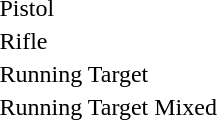<table>
<tr>
<td>Pistol</td>
<td></td>
<td></td>
<td></td>
</tr>
<tr>
<td>Rifle</td>
<td></td>
<td></td>
<td></td>
</tr>
<tr>
<td>Running Target</td>
<td></td>
<td></td>
<td></td>
</tr>
<tr>
<td>Running Target Mixed</td>
<td></td>
<td></td>
<td></td>
</tr>
</table>
